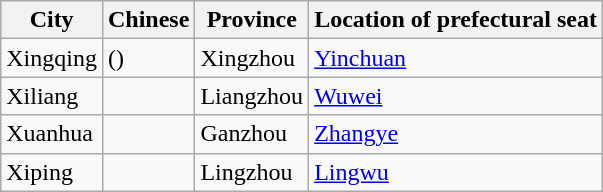<table class="wikitable sortable">
<tr>
<th>City</th>
<th>Chinese</th>
<th>Province</th>
<th>Location of prefectural seat</th>
</tr>
<tr>
<td>Xingqing</td>
<td> ()</td>
<td>Xingzhou</td>
<td><a href='#'>Yinchuan</a></td>
</tr>
<tr>
<td>Xiliang</td>
<td></td>
<td>Liangzhou</td>
<td><a href='#'>Wuwei</a></td>
</tr>
<tr>
<td>Xuanhua</td>
<td></td>
<td>Ganzhou</td>
<td><a href='#'>Zhangye</a></td>
</tr>
<tr>
<td>Xiping</td>
<td></td>
<td>Lingzhou</td>
<td><a href='#'>Lingwu</a></td>
</tr>
</table>
